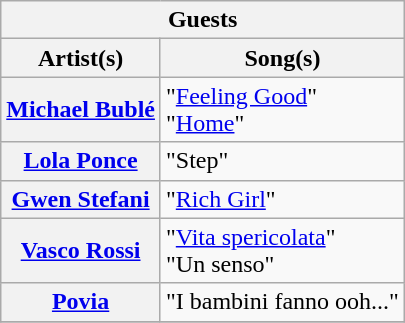<table class="plainrowheaders wikitable">
<tr>
<th colspan="2">Guests </th>
</tr>
<tr>
<th>Artist(s)</th>
<th>Song(s)</th>
</tr>
<tr>
<th scope="row"><a href='#'>Michael Bublé</a></th>
<td>"<a href='#'>Feeling Good</a>"<br>"<a href='#'>Home</a>"</td>
</tr>
<tr>
<th scope="row"><a href='#'>Lola Ponce</a></th>
<td>"Step"</td>
</tr>
<tr>
<th scope="row"><a href='#'>Gwen Stefani</a></th>
<td>"<a href='#'>Rich Girl</a>"</td>
</tr>
<tr>
<th scope="row"><a href='#'>Vasco Rossi</a></th>
<td>"<a href='#'>Vita spericolata</a>"<br>"Un senso"</td>
</tr>
<tr>
<th scope="row"><a href='#'>Povia</a></th>
<td>"I bambini fanno ooh..."</td>
</tr>
<tr>
</tr>
</table>
